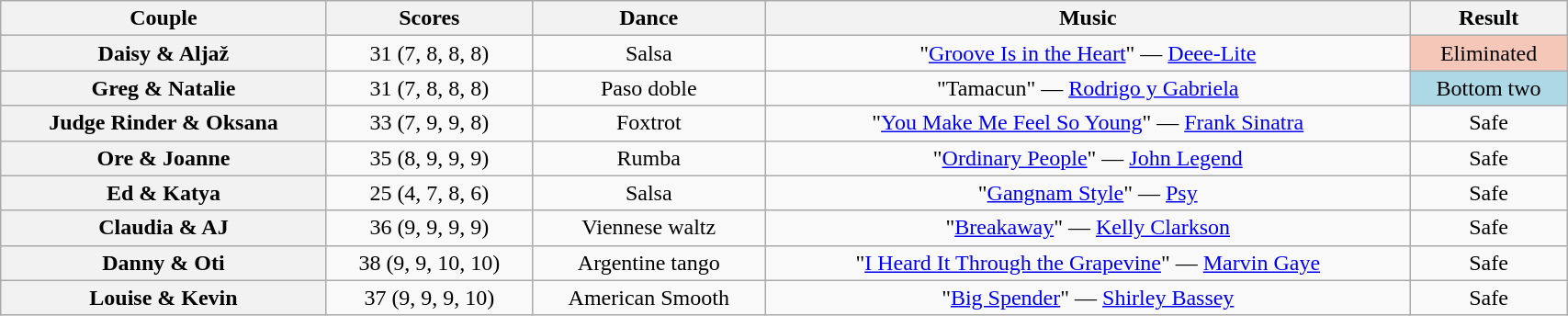<table class="wikitable sortable" style="text-align:center; width:90%">
<tr>
<th scope="col">Couple</th>
<th scope="col">Scores</th>
<th scope="col" class="unsortable">Dance</th>
<th scope="col" class="unsortable">Music</th>
<th scope="col" class="unsortable">Result</th>
</tr>
<tr>
<th scope="row">Daisy & Aljaž</th>
<td>31 (7, 8, 8, 8)</td>
<td>Salsa</td>
<td>"<a href='#'>Groove Is in the Heart</a>" — <a href='#'>Deee-Lite</a></td>
<td bgcolor="f4c7b8">Eliminated</td>
</tr>
<tr>
<th scope="row">Greg & Natalie</th>
<td>31 (7, 8, 8, 8)</td>
<td>Paso doble</td>
<td>"Tamacun" — <a href='#'>Rodrigo y Gabriela</a></td>
<td bgcolor="lightblue">Bottom two</td>
</tr>
<tr>
<th scope="row">Judge Rinder & Oksana</th>
<td>33 (7, 9, 9, 8)</td>
<td>Foxtrot</td>
<td>"<a href='#'>You Make Me Feel So Young</a>" — <a href='#'>Frank Sinatra</a></td>
<td>Safe</td>
</tr>
<tr>
<th scope="row">Ore & Joanne</th>
<td>35 (8, 9, 9, 9)</td>
<td>Rumba</td>
<td>"<a href='#'>Ordinary People</a>" — <a href='#'>John Legend</a></td>
<td>Safe</td>
</tr>
<tr>
<th scope="row">Ed & Katya</th>
<td>25 (4, 7, 8, 6)</td>
<td>Salsa</td>
<td>"<a href='#'>Gangnam Style</a>" — <a href='#'>Psy</a></td>
<td>Safe</td>
</tr>
<tr>
<th scope="row">Claudia & AJ</th>
<td>36 (9, 9, 9, 9)</td>
<td>Viennese waltz</td>
<td>"<a href='#'>Breakaway</a>" — <a href='#'>Kelly Clarkson</a></td>
<td>Safe</td>
</tr>
<tr>
<th scope="row">Danny & Oti</th>
<td>38 (9, 9, 10, 10)</td>
<td>Argentine tango</td>
<td>"<a href='#'>I Heard It Through the Grapevine</a>" — <a href='#'>Marvin Gaye</a></td>
<td>Safe</td>
</tr>
<tr>
<th scope="row">Louise & Kevin</th>
<td>37 (9, 9, 9, 10)</td>
<td>American Smooth</td>
<td>"<a href='#'>Big Spender</a>" — <a href='#'>Shirley Bassey</a></td>
<td>Safe</td>
</tr>
</table>
